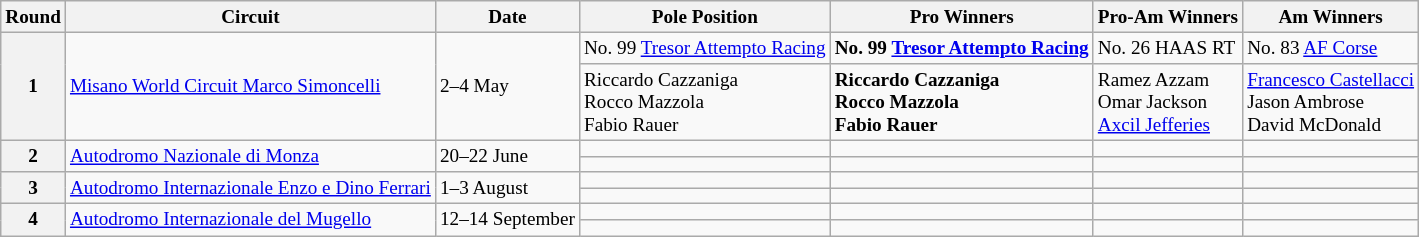<table class="wikitable" style="font-size:80%;">
<tr>
<th>Round</th>
<th>Circuit</th>
<th>Date</th>
<th>Pole Position</th>
<th>Pro Winners</th>
<th>Pro-Am Winners</th>
<th>Am Winners</th>
</tr>
<tr>
<th rowspan="2">1</th>
<td rowspan="2"> <a href='#'>Misano World Circuit Marco Simoncelli</a></td>
<td rowspan="2">2–4 May</td>
<td> No. 99 <a href='#'>Tresor Attempto Racing</a></td>
<td><strong> No. 99 <a href='#'>Tresor Attempto Racing</a></strong></td>
<td> No. 26 HAAS RT</td>
<td> No. 83 <a href='#'>AF Corse</a></td>
</tr>
<tr>
<td> Riccardo Cazzaniga <br> Rocco Mazzola <br> Fabio Rauer</td>
<td><strong> Riccardo Cazzaniga <br> Rocco Mazzola <br> Fabio Rauer</strong></td>
<td> Ramez Azzam <br> Omar Jackson <br> <a href='#'>Axcil Jefferies</a></td>
<td> <a href='#'>Francesco Castellacci</a> <br> Jason Ambrose <br> David McDonald</td>
</tr>
<tr>
<th rowspan="2">2</th>
<td rowspan="2"> <a href='#'>Autodromo Nazionale di Monza</a></td>
<td rowspan="2">20–22 June</td>
<td></td>
<td></td>
<td></td>
<td></td>
</tr>
<tr>
<td></td>
<td></td>
<td></td>
<td></td>
</tr>
<tr>
<th rowspan="2">3</th>
<td rowspan="2"> <a href='#'>Autodromo Internazionale Enzo e Dino Ferrari</a></td>
<td rowspan="2">1–3 August</td>
<td></td>
<td></td>
<td></td>
<td></td>
</tr>
<tr>
<td></td>
<td></td>
<td></td>
<td></td>
</tr>
<tr>
<th rowspan="2">4</th>
<td rowspan="2"> <a href='#'>Autodromo Internazionale del Mugello</a></td>
<td rowspan="2">12–14 September</td>
<td></td>
<td></td>
<td></td>
<td></td>
</tr>
<tr>
<td></td>
<td></td>
<td></td>
<td></td>
</tr>
</table>
